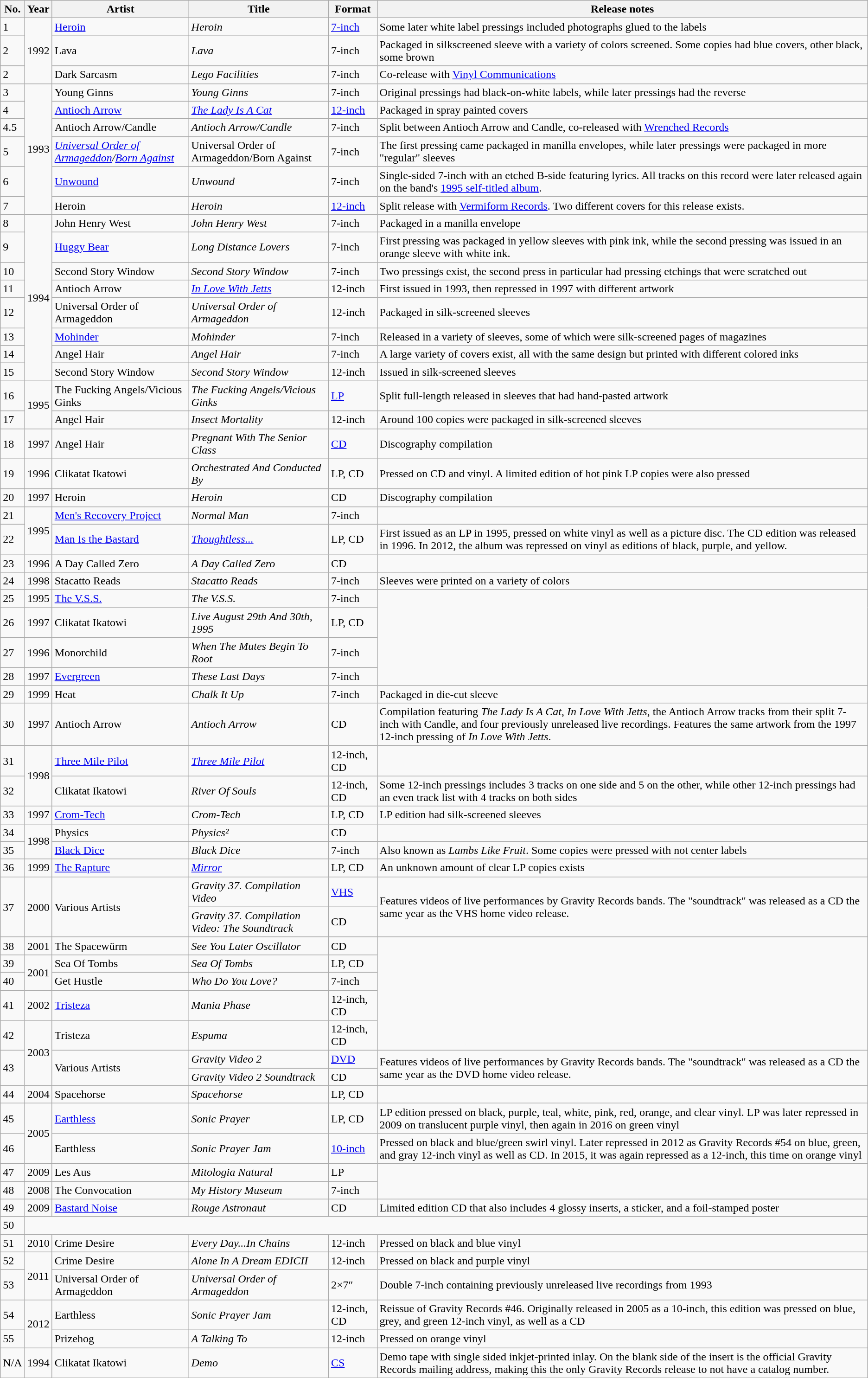<table class="wikitable">
<tr>
<th>No.</th>
<th>Year</th>
<th>Artist</th>
<th>Title</th>
<th>Format</th>
<th>Release notes</th>
</tr>
<tr>
<td>1</td>
<td rowspan="3">1992</td>
<td><a href='#'>Heroin</a></td>
<td><em>Heroin</em></td>
<td><a href='#'>7-inch</a></td>
<td>Some later white label pressings included photographs glued to the labels</td>
</tr>
<tr>
<td>2</td>
<td>Lava</td>
<td><em>Lava</em></td>
<td>7-inch</td>
<td>Packaged in silkscreened sleeve with a variety of colors screened. Some copies had blue covers, other black, some brown</td>
</tr>
<tr>
<td>2</td>
<td>Dark Sarcasm</td>
<td><em>Lego Facilities</em></td>
<td>7-inch</td>
<td>Co-release with <a href='#'>Vinyl Communications</a></td>
</tr>
<tr>
<td>3</td>
<td rowspan="6">1993</td>
<td>Young Ginns</td>
<td><em>Young Ginns</em></td>
<td>7-inch</td>
<td>Original pressings had black-on-white labels, while later pressings had the reverse</td>
</tr>
<tr>
<td>4</td>
<td><a href='#'>Antioch Arrow</a></td>
<td><em><a href='#'>The Lady Is A Cat</a></em></td>
<td><a href='#'>12-inch</a></td>
<td>Packaged in spray painted covers</td>
</tr>
<tr>
<td>4.5</td>
<td>Antioch Arrow/Candle</td>
<td><em>Antioch Arrow/Candle</em></td>
<td>7-inch</td>
<td>Split between Antioch Arrow and Candle, co-released with <a href='#'>Wrenched Records</a></td>
</tr>
<tr>
<td>5</td>
<td><em><a href='#'>Universal Order of Armageddon</a>/<a href='#'>Born Against</a></em></td>
<td>Universal Order of Armageddon/Born Against</td>
<td>7-inch</td>
<td>The first pressing came packaged in manilla envelopes, while later pressings were packaged in more "regular" sleeves</td>
</tr>
<tr>
<td>6</td>
<td><a href='#'>Unwound</a></td>
<td><em>Unwound</em></td>
<td>7-inch</td>
<td>Single-sided 7-inch with an etched B-side featuring lyrics. All tracks on this record were later released again on the band's <a href='#'>1995 self-titled album</a>.</td>
</tr>
<tr>
<td>7</td>
<td>Heroin</td>
<td><em>Heroin</em></td>
<td><a href='#'>12-inch</a></td>
<td>Split release with <a href='#'>Vermiform Records</a>. Two different covers for this release exists.</td>
</tr>
<tr>
<td>8</td>
<td rowspan="8">1994</td>
<td>John Henry West</td>
<td><em>John Henry West</em></td>
<td>7-inch</td>
<td>Packaged in a manilla envelope</td>
</tr>
<tr>
<td>9</td>
<td><a href='#'>Huggy Bear</a></td>
<td><em>Long Distance Lovers</em></td>
<td>7-inch</td>
<td>First pressing was packaged in yellow sleeves with pink ink, while the second pressing was issued in an orange sleeve with white ink.</td>
</tr>
<tr>
<td>10</td>
<td>Second Story Window</td>
<td><em>Second Story Window</em></td>
<td>7-inch</td>
<td>Two pressings exist, the second press in particular had pressing etchings that were scratched out</td>
</tr>
<tr>
<td>11</td>
<td>Antioch Arrow</td>
<td><em><a href='#'>In Love With Jetts</a></em></td>
<td>12-inch</td>
<td>First issued in 1993, then repressed in 1997 with different artwork</td>
</tr>
<tr>
<td>12</td>
<td>Universal Order of Armageddon</td>
<td><em>Universal Order of Armageddon</em></td>
<td>12-inch</td>
<td>Packaged in silk-screened sleeves</td>
</tr>
<tr>
<td>13</td>
<td><a href='#'>Mohinder</a></td>
<td><em>Mohinder</em></td>
<td>7-inch</td>
<td>Released in a variety of sleeves, some of which were silk-screened pages of magazines</td>
</tr>
<tr>
<td>14</td>
<td>Angel Hair</td>
<td><em>Angel Hair</em></td>
<td>7-inch</td>
<td>A large variety of covers exist, all with the same design but printed with different colored inks</td>
</tr>
<tr>
<td>15</td>
<td>Second Story Window</td>
<td><em>Second Story Window</em></td>
<td>12-inch</td>
<td>Issued in silk-screened sleeves</td>
</tr>
<tr>
<td>16</td>
<td rowspan="2">1995</td>
<td>The Fucking Angels/Vicious Ginks</td>
<td><em>The Fucking Angels/Vicious Ginks</em></td>
<td><a href='#'>LP</a></td>
<td>Split full-length released in sleeves that had hand-pasted artwork</td>
</tr>
<tr>
<td>17</td>
<td>Angel Hair</td>
<td><em>Insect Mortality</em></td>
<td>12-inch</td>
<td>Around 100 copies were packaged in silk-screened sleeves</td>
</tr>
<tr>
<td>18</td>
<td>1997</td>
<td>Angel Hair</td>
<td><em>Pregnant With The Senior Class</em></td>
<td><a href='#'>CD</a></td>
<td>Discography compilation</td>
</tr>
<tr>
<td>19</td>
<td>1996</td>
<td>Clikatat Ikatowi</td>
<td><em>Orchestrated And Conducted By</em></td>
<td>LP, CD</td>
<td>Pressed on CD and vinyl. A limited edition of hot pink LP copies were also pressed</td>
</tr>
<tr>
<td>20</td>
<td>1997</td>
<td>Heroin</td>
<td><em>Heroin</em></td>
<td>CD</td>
<td>Discography compilation</td>
</tr>
<tr>
<td>21</td>
<td rowspan="2">1995</td>
<td><a href='#'>Men's Recovery Project</a></td>
<td><em>Normal Man</em></td>
<td>7-inch</td>
</tr>
<tr>
<td>22</td>
<td><a href='#'>Man Is the Bastard</a></td>
<td><em><a href='#'>Thoughtless...</a></em></td>
<td>LP, CD</td>
<td>First issued as an LP in 1995, pressed on white vinyl as well as a picture disc. The CD edition was released in 1996. In 2012, the album was repressed on vinyl as editions of black, purple, and yellow.</td>
</tr>
<tr>
<td>23</td>
<td>1996</td>
<td>A Day Called Zero</td>
<td><em>A Day Called Zero</em></td>
<td>CD</td>
</tr>
<tr>
<td>24</td>
<td>1998</td>
<td>Stacatto Reads</td>
<td><em>Stacatto Reads</em></td>
<td>7-inch</td>
<td>Sleeves were printed on a variety of colors</td>
</tr>
<tr>
<td>25</td>
<td>1995</td>
<td><a href='#'>The V.S.S.</a></td>
<td><em>The V.S.S.</em></td>
<td>7-inch</td>
</tr>
<tr>
<td>26</td>
<td>1997</td>
<td>Clikatat Ikatowi</td>
<td><em>Live August 29th And 30th, 1995</em></td>
<td>LP, CD</td>
</tr>
<tr>
<td>27</td>
<td>1996</td>
<td>Monorchild</td>
<td><em>When The Mutes Begin To Root</em></td>
<td>7-inch</td>
</tr>
<tr>
<td>28</td>
<td>1997</td>
<td><a href='#'>Evergreen</a></td>
<td><em>These Last Days</em></td>
<td>7-inch</td>
</tr>
<tr>
<td>29</td>
<td>1999</td>
<td>Heat</td>
<td><em>Chalk It Up</em></td>
<td>7-inch</td>
<td>Packaged in die-cut sleeve</td>
</tr>
<tr>
<td>30</td>
<td>1997</td>
<td>Antioch Arrow</td>
<td><em>Antioch Arrow</em></td>
<td>CD</td>
<td>Compilation featuring <em>The Lady Is A Cat</em>, <em>In Love With Jetts</em>, the Antioch Arrow tracks from their split 7-inch with Candle, and four previously unreleased live recordings. Features the same artwork from the 1997 12-inch pressing of <em>In Love With Jetts</em>.</td>
</tr>
<tr>
<td>31</td>
<td rowspan="2">1998</td>
<td><a href='#'>Three Mile Pilot</a></td>
<td><em><a href='#'>Three Mile Pilot</a></em></td>
<td>12-inch, CD</td>
</tr>
<tr>
<td>32</td>
<td>Clikatat Ikatowi</td>
<td><em>River Of Souls</em></td>
<td>12-inch, CD</td>
<td>Some 12-inch pressings includes 3 tracks on one side and 5 on the other, while other 12-inch pressings had an even track list with 4 tracks on both sides</td>
</tr>
<tr>
<td>33</td>
<td>1997</td>
<td><a href='#'>Crom-Tech</a></td>
<td><em>Crom-Tech</em></td>
<td>LP, CD</td>
<td>LP edition had silk-screened sleeves</td>
</tr>
<tr>
<td>34</td>
<td rowspan="2">1998</td>
<td>Physics</td>
<td><em>Physics²</em></td>
<td>CD</td>
</tr>
<tr>
<td>35</td>
<td><a href='#'>Black Dice</a></td>
<td><em>Black Dice</em></td>
<td>7-inch</td>
<td>Also known as <em>Lambs Like Fruit</em>. Some copies were pressed with not center labels</td>
</tr>
<tr>
<td>36</td>
<td>1999</td>
<td><a href='#'>The Rapture</a></td>
<td><em><a href='#'>Mirror</a></em></td>
<td>LP, CD</td>
<td>An unknown amount of clear LP copies exists</td>
</tr>
<tr>
<td rowspan="2">37</td>
<td rowspan="2">2000</td>
<td rowspan="2">Various Artists</td>
<td><em>Gravity 37. Compilation Video</em></td>
<td><a href='#'>VHS</a></td>
<td rowspan="2">Features videos of live performances by Gravity Records bands. The "soundtrack" was released as a CD the same year as the VHS home video release.</td>
</tr>
<tr>
<td><em>Gravity 37. Compilation Video: The Soundtrack</em></td>
<td>CD</td>
</tr>
<tr>
<td>38</td>
<td>2001</td>
<td>The Spacewürm</td>
<td><em>See You Later Oscillator</em></td>
<td>CD</td>
</tr>
<tr>
<td>39</td>
<td rowspan="2">2001</td>
<td>Sea Of Tombs</td>
<td><em>Sea Of Tombs</em></td>
<td>LP, CD</td>
</tr>
<tr>
<td>40</td>
<td>Get Hustle</td>
<td><em>Who Do You Love?</em></td>
<td>7-inch</td>
</tr>
<tr>
<td>41</td>
<td>2002</td>
<td><a href='#'>Tristeza</a></td>
<td><em>Mania Phase</em></td>
<td>12-inch, CD</td>
</tr>
<tr>
<td>42</td>
<td rowspan="3">2003</td>
<td>Tristeza</td>
<td><em>Espuma</em></td>
<td>12-inch, CD</td>
</tr>
<tr>
<td rowspan="2">43</td>
<td rowspan="2">Various Artists</td>
<td><em>Gravity Video 2</em></td>
<td><a href='#'>DVD</a></td>
<td rowspan="2">Features videos of live performances by Gravity Records bands. The "soundtrack" was released as a CD the same year as the DVD home video release.</td>
</tr>
<tr>
<td><em>Gravity Video 2 Soundtrack</em></td>
<td>CD</td>
</tr>
<tr>
<td>44</td>
<td>2004</td>
<td>Spacehorse</td>
<td><em>Spacehorse</em></td>
<td>LP, CD</td>
</tr>
<tr>
<td>45</td>
<td rowspan="2">2005</td>
<td><a href='#'>Earthless</a></td>
<td><em>Sonic Prayer</em></td>
<td>LP, CD</td>
<td>LP edition pressed on black, purple, teal, white, pink, red, orange, and clear vinyl. LP was later repressed in 2009 on translucent purple vinyl, then again in 2016 on green vinyl</td>
</tr>
<tr>
<td>46</td>
<td>Earthless</td>
<td><em>Sonic Prayer Jam</em></td>
<td><a href='#'>10-inch</a></td>
<td>Pressed on black and blue/green swirl vinyl. Later repressed in 2012  as Gravity Records #54 on blue, green, and gray 12-inch vinyl as well as CD. In 2015, it was again repressed as a 12-inch, this time on orange vinyl</td>
</tr>
<tr>
<td>47</td>
<td>2009</td>
<td>Les Aus</td>
<td><em>Mitologia Natural</em></td>
<td>LP</td>
</tr>
<tr>
<td>48</td>
<td>2008</td>
<td>The Convocation</td>
<td><em>My History Museum</em></td>
<td>7-inch</td>
</tr>
<tr>
<td>49</td>
<td>2009</td>
<td><a href='#'>Bastard Noise</a></td>
<td><em>Rouge Astronaut</em></td>
<td>CD</td>
<td>Limited edition CD that also includes 4 glossy inserts, a sticker, and a foil-stamped poster</td>
</tr>
<tr>
<td>50</td>
</tr>
<tr>
<td>51</td>
<td>2010</td>
<td>Crime Desire</td>
<td><em>Every Day...In Chains</em></td>
<td>12-inch</td>
<td>Pressed on black and blue vinyl</td>
</tr>
<tr>
<td>52</td>
<td rowspan="2">2011</td>
<td>Crime Desire</td>
<td><em>Alone In A Dream EDICII</em></td>
<td>12-inch</td>
<td>Pressed on black and purple vinyl</td>
</tr>
<tr>
<td>53</td>
<td>Universal Order of Armageddon</td>
<td><em>Universal Order of Armageddon</em></td>
<td>2×7″</td>
<td>Double 7-inch containing previously unreleased live recordings from 1993</td>
</tr>
<tr>
<td>54</td>
<td rowspan="2">2012</td>
<td>Earthless</td>
<td><em>Sonic Prayer Jam</em></td>
<td>12-inch, CD</td>
<td>Reissue of Gravity Records #46. Originally released in 2005 as a 10-inch, this edition was pressed on blue, grey, and green 12-inch vinyl, as well as a CD</td>
</tr>
<tr>
<td>55</td>
<td>Prizehog</td>
<td><em>A Talking To</em></td>
<td>12-inch</td>
<td>Pressed on orange vinyl</td>
</tr>
<tr>
<td>N/A</td>
<td>1994</td>
<td>Clikatat Ikatowi</td>
<td><em>Demo</em></td>
<td><a href='#'>CS</a></td>
<td>Demo tape with single sided inkjet-printed inlay. On the blank side of the insert is the official Gravity Records mailing address, making this the only Gravity Records release to not have a catalog number.</td>
</tr>
</table>
